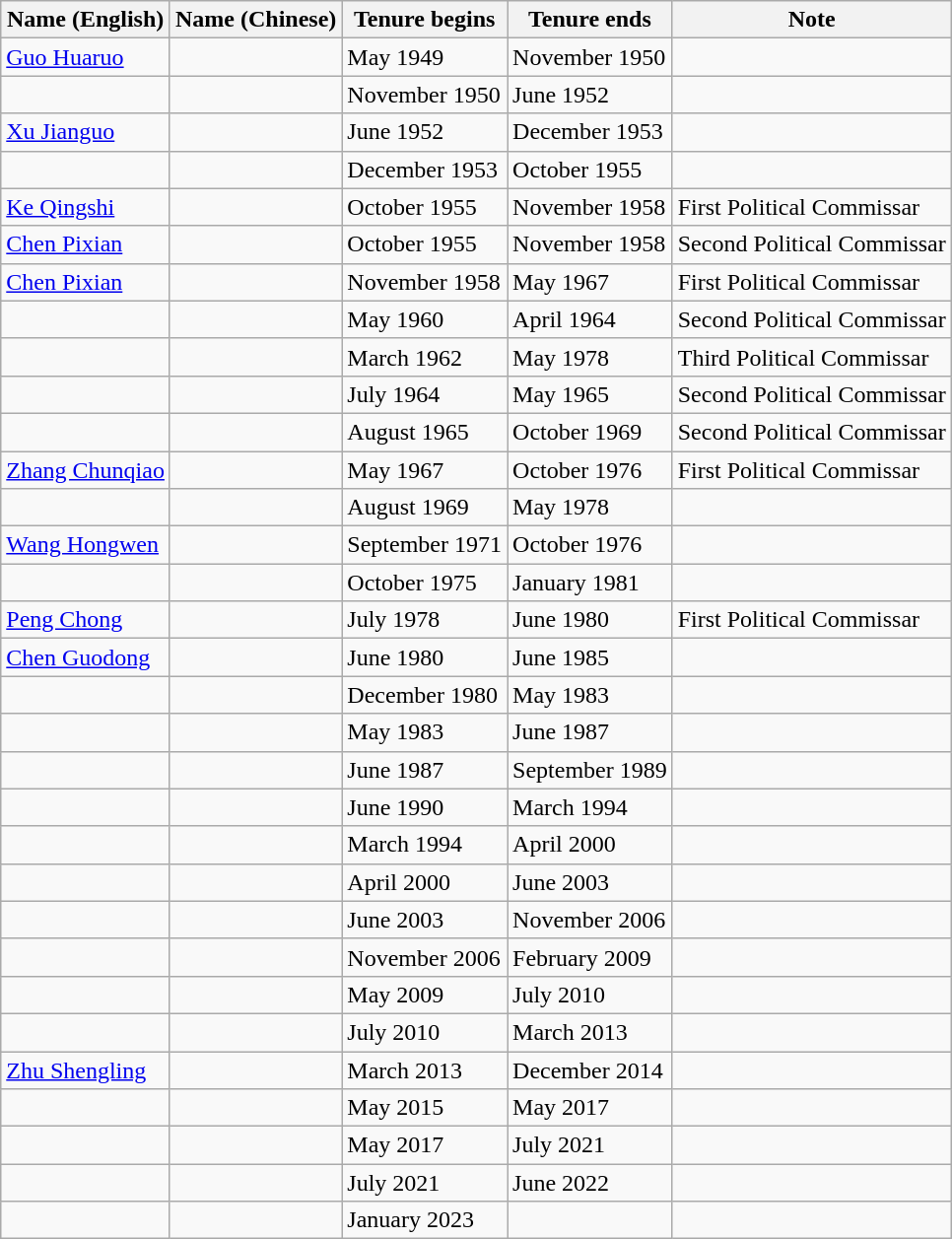<table class="wikitable">
<tr>
<th>Name (English)</th>
<th>Name (Chinese)</th>
<th>Tenure begins</th>
<th>Tenure ends</th>
<th>Note</th>
</tr>
<tr>
<td><a href='#'>Guo Huaruo</a></td>
<td></td>
<td>May 1949</td>
<td>November 1950</td>
<td></td>
</tr>
<tr>
<td></td>
<td></td>
<td>November 1950</td>
<td>June 1952</td>
<td></td>
</tr>
<tr>
<td><a href='#'>Xu Jianguo</a></td>
<td></td>
<td>June 1952</td>
<td>December 1953</td>
<td></td>
</tr>
<tr>
<td></td>
<td></td>
<td>December 1953</td>
<td>October 1955</td>
<td></td>
</tr>
<tr>
<td><a href='#'>Ke Qingshi</a></td>
<td></td>
<td>October 1955</td>
<td>November 1958</td>
<td>First Political Commissar</td>
</tr>
<tr>
<td><a href='#'>Chen Pixian</a></td>
<td></td>
<td>October 1955</td>
<td>November 1958</td>
<td>Second Political Commissar</td>
</tr>
<tr>
<td><a href='#'>Chen Pixian</a></td>
<td></td>
<td>November 1958</td>
<td>May 1967</td>
<td>First Political Commissar</td>
</tr>
<tr>
<td></td>
<td></td>
<td>May 1960</td>
<td>April 1964</td>
<td>Second Political Commissar</td>
</tr>
<tr>
<td></td>
<td></td>
<td>March 1962</td>
<td>May 1978</td>
<td>Third Political Commissar</td>
</tr>
<tr>
<td></td>
<td></td>
<td>July 1964</td>
<td>May 1965</td>
<td>Second Political Commissar</td>
</tr>
<tr>
<td></td>
<td></td>
<td>August 1965</td>
<td>October 1969</td>
<td>Second Political Commissar</td>
</tr>
<tr>
<td><a href='#'>Zhang Chunqiao</a></td>
<td></td>
<td>May 1967</td>
<td>October 1976</td>
<td>First Political Commissar</td>
</tr>
<tr>
<td></td>
<td></td>
<td>August 1969</td>
<td>May 1978</td>
<td></td>
</tr>
<tr>
<td><a href='#'>Wang Hongwen</a></td>
<td></td>
<td>September 1971</td>
<td>October 1976</td>
<td></td>
</tr>
<tr>
<td></td>
<td></td>
<td>October 1975</td>
<td>January 1981</td>
<td></td>
</tr>
<tr>
<td><a href='#'>Peng Chong</a></td>
<td></td>
<td>July 1978</td>
<td>June 1980</td>
<td>First Political Commissar</td>
</tr>
<tr>
<td><a href='#'>Chen Guodong</a></td>
<td></td>
<td>June 1980</td>
<td>June 1985</td>
<td></td>
</tr>
<tr>
<td></td>
<td></td>
<td>December 1980</td>
<td>May 1983</td>
<td></td>
</tr>
<tr>
<td></td>
<td></td>
<td>May 1983</td>
<td>June 1987</td>
<td></td>
</tr>
<tr>
<td></td>
<td></td>
<td>June 1987</td>
<td>September 1989</td>
<td></td>
</tr>
<tr>
<td></td>
<td></td>
<td>June 1990</td>
<td>March 1994</td>
<td></td>
</tr>
<tr>
<td></td>
<td></td>
<td>March 1994</td>
<td>April 2000</td>
<td></td>
</tr>
<tr>
<td></td>
<td></td>
<td>April 2000</td>
<td>June 2003</td>
<td></td>
</tr>
<tr>
<td></td>
<td></td>
<td>June 2003</td>
<td>November 2006</td>
<td></td>
</tr>
<tr>
<td></td>
<td></td>
<td>November 2006</td>
<td>February 2009</td>
<td></td>
</tr>
<tr>
<td></td>
<td></td>
<td>May 2009</td>
<td>July 2010</td>
<td></td>
</tr>
<tr>
<td></td>
<td></td>
<td>July 2010</td>
<td>March 2013</td>
<td></td>
</tr>
<tr>
<td><a href='#'>Zhu Shengling</a></td>
<td></td>
<td>March 2013</td>
<td>December 2014</td>
<td></td>
</tr>
<tr>
<td></td>
<td></td>
<td>May 2015</td>
<td>May 2017</td>
<td></td>
</tr>
<tr>
<td></td>
<td></td>
<td>May 2017</td>
<td>July 2021</td>
<td></td>
</tr>
<tr>
<td></td>
<td></td>
<td>July 2021</td>
<td>June 2022</td>
<td></td>
</tr>
<tr>
<td></td>
<td></td>
<td>January 2023</td>
<td></td>
<td></td>
</tr>
</table>
